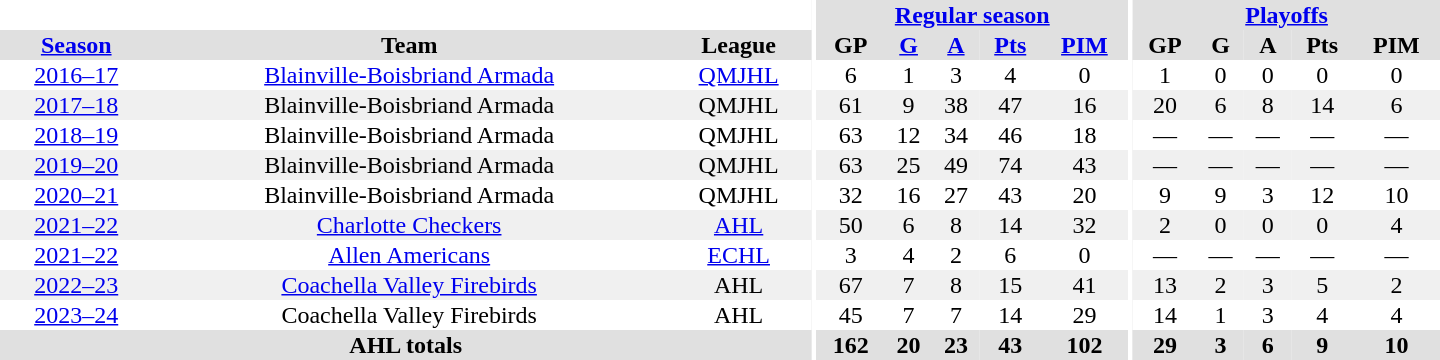<table border="0" cellpadding="1" cellspacing="0" style="text-align:center; width:60em">
<tr bgcolor="#e0e0e0">
<th colspan="3"  bgcolor="#ffffff"></th>
<th rowspan="99" bgcolor="#ffffff"></th>
<th colspan="5"><a href='#'>Regular season</a></th>
<th rowspan="99" bgcolor="#ffffff"></th>
<th colspan="5"><a href='#'>Playoffs</a></th>
</tr>
<tr bgcolor="#e0e0e0">
<th><a href='#'>Season</a></th>
<th>Team</th>
<th>League</th>
<th>GP</th>
<th><a href='#'>G</a></th>
<th><a href='#'>A</a></th>
<th><a href='#'>Pts</a></th>
<th><a href='#'>PIM</a></th>
<th>GP</th>
<th>G</th>
<th>A</th>
<th>Pts</th>
<th>PIM</th>
</tr>
<tr ALIGN="centre">
<td><a href='#'>2016–17</a></td>
<td><a href='#'>Blainville-Boisbriand Armada</a></td>
<td><a href='#'>QMJHL</a></td>
<td>6</td>
<td>1</td>
<td>3</td>
<td>4</td>
<td>0</td>
<td>1</td>
<td>0</td>
<td>0</td>
<td>0</td>
<td>0</td>
</tr>
<tr ALIGN="centre" bgcolor="#f0f0f0">
<td><a href='#'>2017–18</a></td>
<td>Blainville-Boisbriand Armada</td>
<td>QMJHL</td>
<td>61</td>
<td>9</td>
<td>38</td>
<td>47</td>
<td>16</td>
<td>20</td>
<td>6</td>
<td>8</td>
<td>14</td>
<td>6</td>
</tr>
<tr ALIGN="centre">
<td><a href='#'>2018–19</a></td>
<td>Blainville-Boisbriand Armada</td>
<td>QMJHL</td>
<td>63</td>
<td>12</td>
<td>34</td>
<td>46</td>
<td>18</td>
<td>—</td>
<td>—</td>
<td>—</td>
<td>—</td>
<td>—</td>
</tr>
<tr ALIGN="centre" bgcolor="#f0f0f0">
<td><a href='#'>2019–20</a></td>
<td>Blainville-Boisbriand Armada</td>
<td>QMJHL</td>
<td>63</td>
<td>25</td>
<td>49</td>
<td>74</td>
<td>43</td>
<td>—</td>
<td>—</td>
<td>—</td>
<td>—</td>
<td>—</td>
</tr>
<tr ALIGN="centre">
<td><a href='#'>2020–21</a></td>
<td>Blainville-Boisbriand Armada</td>
<td>QMJHL</td>
<td>32</td>
<td>16</td>
<td>27</td>
<td>43</td>
<td>20</td>
<td>9</td>
<td>9</td>
<td>3</td>
<td>12</td>
<td>10</td>
</tr>
<tr ALIGN="centre" bgcolor="#f0f0f0">
<td><a href='#'>2021–22</a></td>
<td><a href='#'>Charlotte Checkers</a></td>
<td><a href='#'>AHL</a></td>
<td>50</td>
<td>6</td>
<td>8</td>
<td>14</td>
<td>32</td>
<td>2</td>
<td>0</td>
<td>0</td>
<td>0</td>
<td>4</td>
</tr>
<tr ALIGN="centre">
<td><a href='#'>2021–22</a></td>
<td><a href='#'>Allen Americans</a></td>
<td><a href='#'>ECHL</a></td>
<td>3</td>
<td>4</td>
<td>2</td>
<td>6</td>
<td>0</td>
<td>—</td>
<td>—</td>
<td>—</td>
<td>—</td>
<td>—</td>
</tr>
<tr ALIGN="centre" bgcolor="#f0f0f0">
<td><a href='#'>2022–23</a></td>
<td><a href='#'>Coachella Valley Firebirds</a></td>
<td>AHL</td>
<td>67</td>
<td>7</td>
<td>8</td>
<td>15</td>
<td>41</td>
<td>13</td>
<td>2</td>
<td>3</td>
<td>5</td>
<td>2</td>
</tr>
<tr ALIGN="centre">
<td><a href='#'>2023–24</a></td>
<td>Coachella Valley Firebirds</td>
<td>AHL</td>
<td>45</td>
<td>7</td>
<td>7</td>
<td>14</td>
<td>29</td>
<td>14</td>
<td>1</td>
<td>3</td>
<td>4</td>
<td>4</td>
</tr>
<tr bgcolor="#e0e0e0">
<th colspan="3">AHL totals</th>
<th>162</th>
<th>20</th>
<th>23</th>
<th>43</th>
<th>102</th>
<th>29</th>
<th>3</th>
<th>6</th>
<th>9</th>
<th>10</th>
</tr>
</table>
